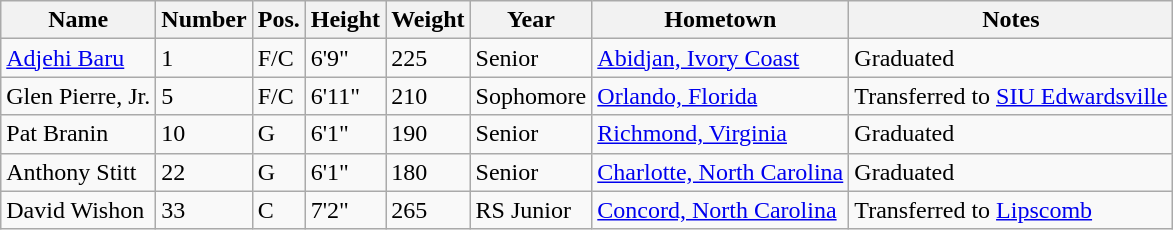<table class="wikitable sortable">
<tr>
<th>Name</th>
<th>Number</th>
<th>Pos.</th>
<th>Height</th>
<th>Weight</th>
<th>Year</th>
<th>Hometown</th>
<th class="unsortable">Notes</th>
</tr>
<tr>
<td><a href='#'>Adjehi Baru</a></td>
<td>1</td>
<td>F/C</td>
<td>6'9"</td>
<td>225</td>
<td>Senior</td>
<td><a href='#'>Abidjan, Ivory Coast</a></td>
<td>Graduated</td>
</tr>
<tr>
<td>Glen Pierre, Jr.</td>
<td>5</td>
<td>F/C</td>
<td>6'11"</td>
<td>210</td>
<td>Sophomore</td>
<td><a href='#'>Orlando, Florida</a></td>
<td>Transferred to <a href='#'>SIU Edwardsville</a></td>
</tr>
<tr>
<td>Pat Branin</td>
<td>10</td>
<td>G</td>
<td>6'1"</td>
<td>190</td>
<td>Senior</td>
<td><a href='#'>Richmond, Virginia</a></td>
<td>Graduated</td>
</tr>
<tr>
<td>Anthony Stitt</td>
<td>22</td>
<td>G</td>
<td>6'1"</td>
<td>180</td>
<td>Senior</td>
<td><a href='#'>Charlotte, North Carolina</a></td>
<td>Graduated</td>
</tr>
<tr>
<td>David Wishon</td>
<td>33</td>
<td>C</td>
<td>7'2"</td>
<td>265</td>
<td>RS Junior</td>
<td><a href='#'>Concord, North Carolina</a></td>
<td>Transferred to <a href='#'>Lipscomb</a></td>
</tr>
</table>
